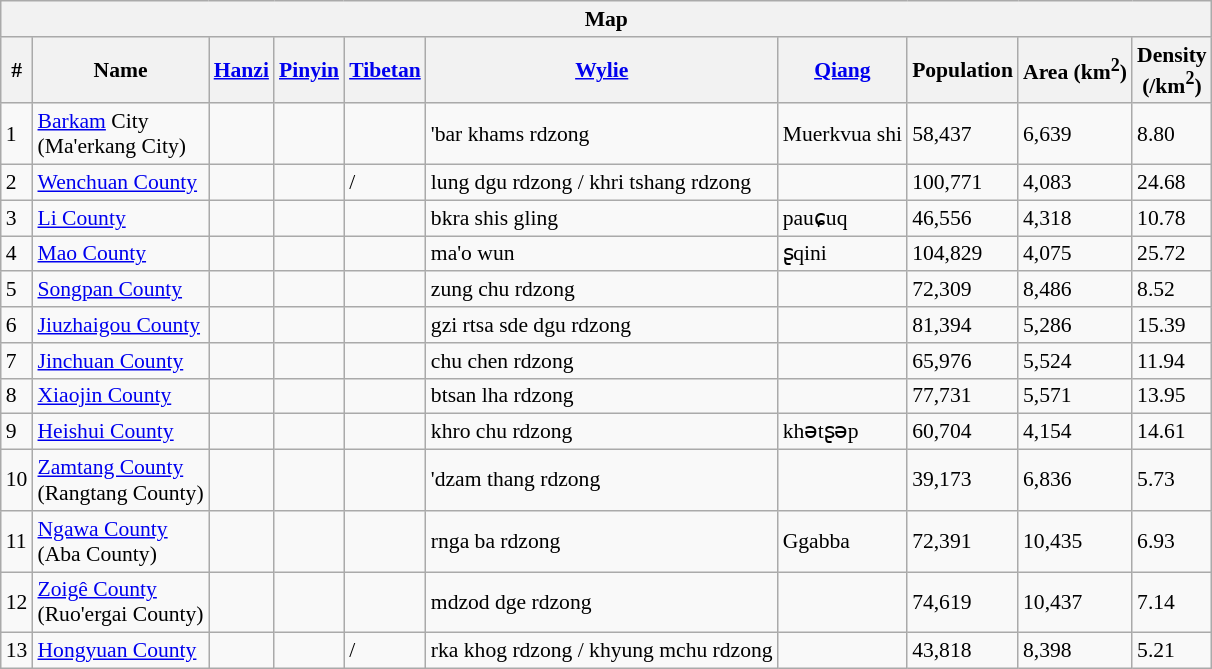<table class="wikitable"  style="font-size:90%;" align=center>
<tr>
<th colspan="10" align="center">Map<br><div>
 














</div></th>
</tr>
<tr>
<th>#</th>
<th>Name</th>
<th><a href='#'>Hanzi</a></th>
<th><a href='#'>Pinyin</a></th>
<th><a href='#'>Tibetan</a></th>
<th><a href='#'>Wylie</a></th>
<th><a href='#'>Qiang</a></th>
<th>Population<br></th>
<th>Area (km<sup>2</sup>)</th>
<th>Density<br>(/km<sup>2</sup>)</th>
</tr>
<tr --------->
<td>1</td>
<td><a href='#'>Barkam</a> City<br>(Ma'erkang City)</td>
<td></td>
<td></td>
<td></td>
<td>'bar khams rdzong</td>
<td>Muerkvua shi</td>
<td>58,437</td>
<td>6,639</td>
<td>8.80</td>
</tr>
<tr --------->
<td>2</td>
<td><a href='#'>Wenchuan County</a></td>
<td></td>
<td></td>
<td> / </td>
<td>lung dgu rdzong / khri tshang rdzong</td>
<td></td>
<td>100,771</td>
<td>4,083</td>
<td>24.68</td>
</tr>
<tr -------->
<td>3</td>
<td><a href='#'>Li County</a></td>
<td></td>
<td></td>
<td></td>
<td>bkra shis gling</td>
<td>pauɕuq</td>
<td>46,556</td>
<td>4,318</td>
<td>10.78</td>
</tr>
<tr --------->
<td>4</td>
<td><a href='#'>Mao County</a></td>
<td></td>
<td></td>
<td></td>
<td>ma'o wun</td>
<td>ʂqini</td>
<td>104,829</td>
<td>4,075</td>
<td>25.72</td>
</tr>
<tr --------->
<td>5</td>
<td><a href='#'>Songpan County</a></td>
<td></td>
<td></td>
<td></td>
<td>zung chu rdzong</td>
<td></td>
<td>72,309</td>
<td>8,486</td>
<td>8.52</td>
</tr>
<tr --------->
<td>6</td>
<td><a href='#'>Jiuzhaigou County</a></td>
<td></td>
<td></td>
<td></td>
<td>gzi rtsa sde dgu rdzong</td>
<td></td>
<td>81,394</td>
<td>5,286</td>
<td>15.39</td>
</tr>
<tr --------->
<td>7</td>
<td><a href='#'>Jinchuan County</a></td>
<td></td>
<td></td>
<td></td>
<td>chu chen rdzong</td>
<td></td>
<td>65,976</td>
<td>5,524</td>
<td>11.94</td>
</tr>
<tr --------->
<td>8</td>
<td><a href='#'>Xiaojin County</a></td>
<td></td>
<td></td>
<td></td>
<td>btsan lha rdzong</td>
<td></td>
<td>77,731</td>
<td>5,571</td>
<td>13.95</td>
</tr>
<tr --------->
<td>9</td>
<td><a href='#'>Heishui County</a></td>
<td></td>
<td></td>
<td></td>
<td>khro chu rdzong</td>
<td>khǝtʂǝp</td>
<td>60,704</td>
<td>4,154</td>
<td>14.61</td>
</tr>
<tr --------->
<td>10</td>
<td><a href='#'>Zamtang County</a><br>(Rangtang County)</td>
<td></td>
<td></td>
<td></td>
<td>'dzam thang rdzong</td>
<td></td>
<td>39,173</td>
<td>6,836</td>
<td>5.73</td>
</tr>
<tr --------->
<td>11</td>
<td><a href='#'>Ngawa County</a><br>(Aba County)</td>
<td></td>
<td></td>
<td></td>
<td>rnga ba rdzong</td>
<td>Ggabba</td>
<td>72,391</td>
<td>10,435</td>
<td>6.93</td>
</tr>
<tr --------->
<td>12</td>
<td><a href='#'>Zoigê County</a><br>(Ruo'ergai County)</td>
<td></td>
<td></td>
<td></td>
<td>mdzod dge rdzong</td>
<td></td>
<td>74,619</td>
<td>10,437</td>
<td>7.14</td>
</tr>
<tr --------->
<td>13</td>
<td><a href='#'>Hongyuan County</a></td>
<td></td>
<td></td>
<td> / </td>
<td>rka khog rdzong / khyung mchu rdzong</td>
<td></td>
<td>43,818</td>
<td>8,398</td>
<td>5.21</td>
</tr>
</table>
